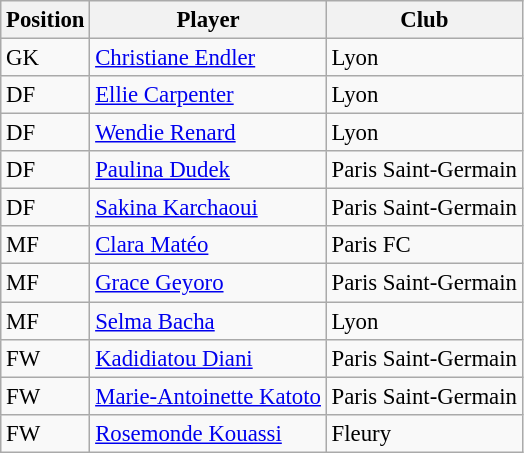<table class="wikitable" style="font-size:95%">
<tr>
<th>Position</th>
<th>Player</th>
<th>Club</th>
</tr>
<tr>
<td>GK</td>
<td> <a href='#'>Christiane Endler</a></td>
<td>Lyon</td>
</tr>
<tr>
<td>DF</td>
<td> <a href='#'>Ellie Carpenter</a></td>
<td>Lyon</td>
</tr>
<tr>
<td>DF</td>
<td> <a href='#'>Wendie Renard</a></td>
<td>Lyon</td>
</tr>
<tr>
<td>DF</td>
<td> <a href='#'>Paulina Dudek</a></td>
<td>Paris Saint-Germain</td>
</tr>
<tr>
<td>DF</td>
<td> <a href='#'>Sakina Karchaoui</a></td>
<td>Paris Saint-Germain</td>
</tr>
<tr>
<td>MF</td>
<td> <a href='#'>Clara Matéo</a></td>
<td>Paris FC</td>
</tr>
<tr>
<td>MF</td>
<td> <a href='#'>Grace Geyoro</a></td>
<td>Paris Saint-Germain</td>
</tr>
<tr>
<td>MF</td>
<td> <a href='#'>Selma Bacha</a></td>
<td>Lyon</td>
</tr>
<tr>
<td>FW</td>
<td> <a href='#'>Kadidiatou Diani</a></td>
<td>Paris Saint-Germain</td>
</tr>
<tr>
<td>FW</td>
<td> <a href='#'>Marie-Antoinette Katoto</a></td>
<td>Paris Saint-Germain</td>
</tr>
<tr>
<td>FW</td>
<td> <a href='#'>Rosemonde Kouassi</a></td>
<td>Fleury</td>
</tr>
</table>
